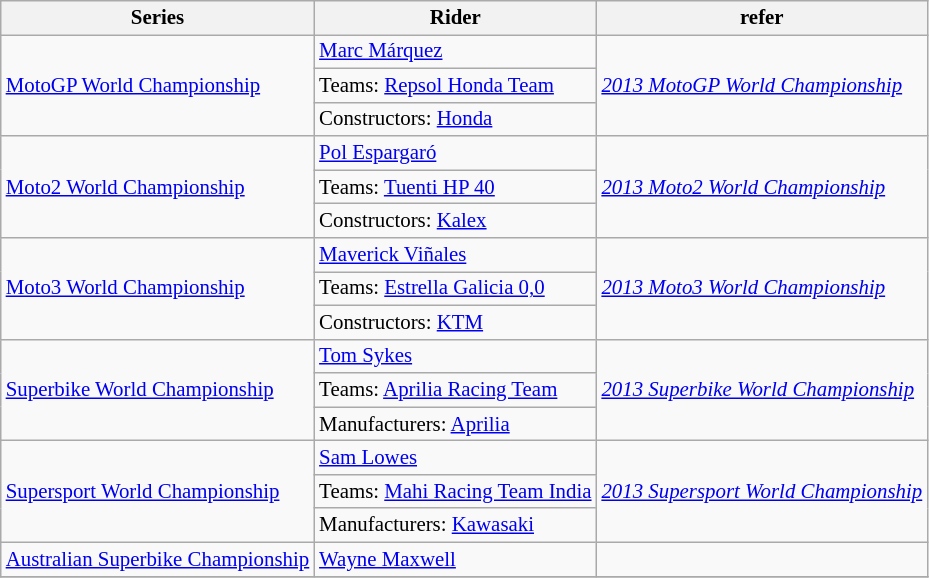<table class="wikitable" style="font-size: 87%;">
<tr>
<th>Series</th>
<th>Rider</th>
<th>refer</th>
</tr>
<tr>
<td rowspan=3><a href='#'>MotoGP World Championship</a></td>
<td> <a href='#'>Marc Márquez</a></td>
<td rowspan=3><em><a href='#'>2013 MotoGP World Championship</a></em></td>
</tr>
<tr>
<td>Teams:  <a href='#'>Repsol Honda Team</a></td>
</tr>
<tr>
<td>Constructors:  <a href='#'>Honda</a></td>
</tr>
<tr>
<td rowspan=3><a href='#'>Moto2 World Championship</a></td>
<td> <a href='#'>Pol Espargaró</a></td>
<td rowspan=3><em><a href='#'>2013 Moto2 World Championship</a></em></td>
</tr>
<tr>
<td>Teams:  <a href='#'>Tuenti HP 40</a></td>
</tr>
<tr>
<td>Constructors:  <a href='#'>Kalex</a></td>
</tr>
<tr>
<td rowspan=3><a href='#'>Moto3 World Championship</a></td>
<td> <a href='#'>Maverick Viñales</a></td>
<td rowspan=3><em><a href='#'>2013 Moto3 World Championship</a></em></td>
</tr>
<tr>
<td>Teams:  <a href='#'>Estrella Galicia 0,0</a></td>
</tr>
<tr>
<td>Constructors:  <a href='#'>KTM</a></td>
</tr>
<tr>
<td rowspan=3><a href='#'>Superbike World Championship</a></td>
<td> <a href='#'>Tom Sykes</a></td>
<td rowspan=3><em><a href='#'>2013 Superbike World Championship</a></em></td>
</tr>
<tr>
<td>Teams:  <a href='#'>Aprilia Racing Team</a></td>
</tr>
<tr>
<td>Manufacturers:  <a href='#'>Aprilia</a></td>
</tr>
<tr>
<td rowspan=3><a href='#'>Supersport World Championship</a></td>
<td> <a href='#'>Sam Lowes</a></td>
<td rowspan=3><em><a href='#'>2013 Supersport World Championship</a></em></td>
</tr>
<tr>
<td>Teams:  <a href='#'>Mahi Racing Team India</a></td>
</tr>
<tr>
<td>Manufacturers:  <a href='#'>Kawasaki</a></td>
</tr>
<tr>
<td><a href='#'>Australian Superbike Championship</a></td>
<td> <a href='#'>Wayne Maxwell</a></td>
<td></td>
</tr>
<tr>
</tr>
</table>
